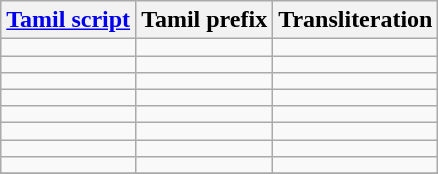<table class=wikitable style="text-align:center;">
<tr>
<th><a href='#'>Tamil script</a></th>
<th>Tamil prefix</th>
<th>Transliteration</th>
</tr>
<tr>
<td style="font-size:160%;line-height:normal"></td>
<td></td>
<td></td>
</tr>
<tr>
<td style="font-size:160%;line-height:normal"></td>
<td></td>
<td></td>
</tr>
<tr>
<td style="font-size:160%;line-height:normal"></td>
<td></td>
<td></td>
</tr>
<tr>
<td style="font-size:160%;line-height:normal"></td>
<td></td>
<td></td>
</tr>
<tr>
<td style="font-size:160%;line-height:normal"></td>
<td></td>
<td></td>
</tr>
<tr>
<td style="font-size:160%;line-height:normal"></td>
<td></td>
<td></td>
</tr>
<tr>
<td style="font-size:160%;line-height:normal"></td>
<td></td>
<td></td>
</tr>
<tr>
<td style="font-size:160%;line-height:normal"></td>
<td></td>
<td></td>
</tr>
<tr>
</tr>
</table>
